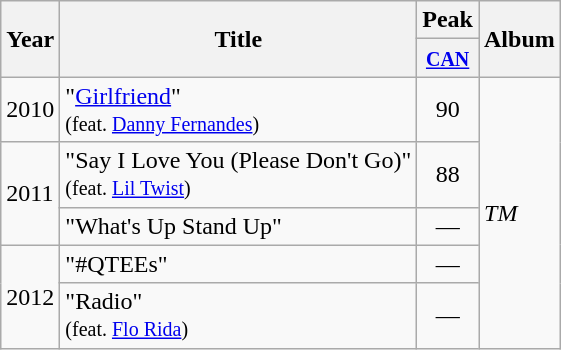<table class="wikitable">
<tr>
<th rowspan="2">Year</th>
<th rowspan="2">Title</th>
<th>Peak</th>
<th rowspan="2">Album</th>
</tr>
<tr>
<th style="width:30px;"><small><a href='#'>CAN</a></small><br></th>
</tr>
<tr>
<td>2010</td>
<td>"<a href='#'>Girlfriend</a>" <br><small>(feat. <a href='#'>Danny Fernandes</a>)</small></td>
<td style="text-align:center;">90</td>
<td style="text-align:left;" rowspan="5"><em>TM</em></td>
</tr>
<tr>
<td rowspan="2">2011</td>
<td>"Say I Love You (Please Don't Go)" <br><small>(feat. <a href='#'>Lil Twist</a>)</small></td>
<td style="text-align:center;">88</td>
</tr>
<tr>
<td>"What's Up Stand Up"</td>
<td style="text-align:center;">—</td>
</tr>
<tr>
<td rowspan="2">2012</td>
<td>"#QTEEs"</td>
<td style="text-align:center;">—</td>
</tr>
<tr>
<td>"Radio" <br><small>(feat. <a href='#'>Flo Rida</a>)</small></td>
<td style="text-align:center;">—</td>
</tr>
</table>
